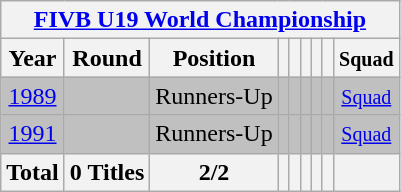<table class="wikitable" style="text-align: center;">
<tr>
<th colspan=9><a href='#'>FIVB U19 World Championship</a></th>
</tr>
<tr>
<th>Year</th>
<th>Round</th>
<th>Position</th>
<th></th>
<th></th>
<th></th>
<th></th>
<th></th>
<th><small>Squad</small></th>
</tr>
<tr bgcolor=silver>
<td> <a href='#'>1989</a></td>
<td></td>
<td>Runners-Up</td>
<td></td>
<td></td>
<td></td>
<td></td>
<td></td>
<td><small><a href='#'>Squad</a></small></td>
</tr>
<tr bgcolor=silver>
<td> <a href='#'>1991</a></td>
<td></td>
<td>Runners-Up</td>
<td></td>
<td></td>
<td></td>
<td></td>
<td></td>
<td><small><a href='#'>Squad</a></small></td>
</tr>
<tr>
<th>Total</th>
<th>0 Titles</th>
<th>2/2</th>
<th></th>
<th></th>
<th></th>
<th></th>
<th></th>
<th></th>
</tr>
</table>
